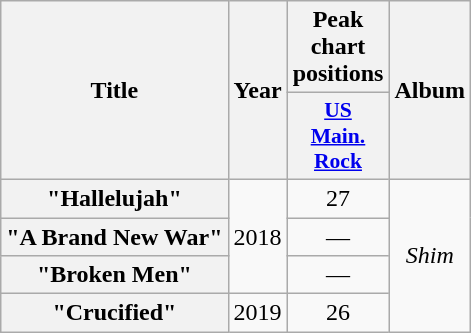<table class="wikitable plainrowheaders" style="text-align:center;">
<tr>
<th scope="col" rowspan="2">Title</th>
<th scope="col" rowspan="2">Year</th>
<th scope="col">Peak chart positions</th>
<th scope="col" rowspan="2">Album</th>
</tr>
<tr>
<th scope="col" style="width:3em;font-size:90%;"><a href='#'>US<br>Main.<br>Rock</a><br></th>
</tr>
<tr>
<th scope="row">"Hallelujah"</th>
<td rowspan="3">2018</td>
<td>27</td>
<td rowspan="4"><em>Shim</em></td>
</tr>
<tr>
<th scope="row">"A Brand New War"</th>
<td>—</td>
</tr>
<tr>
<th scope="row">"Broken Men"</th>
<td>—</td>
</tr>
<tr>
<th scope="row">"Crucified"</th>
<td>2019</td>
<td>26</td>
</tr>
</table>
